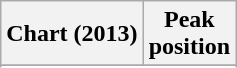<table class="wikitable sortable plainrowheaders">
<tr>
<th>Chart (2013)</th>
<th>Peak<br>position</th>
</tr>
<tr>
</tr>
<tr>
</tr>
<tr>
</tr>
<tr>
</tr>
</table>
